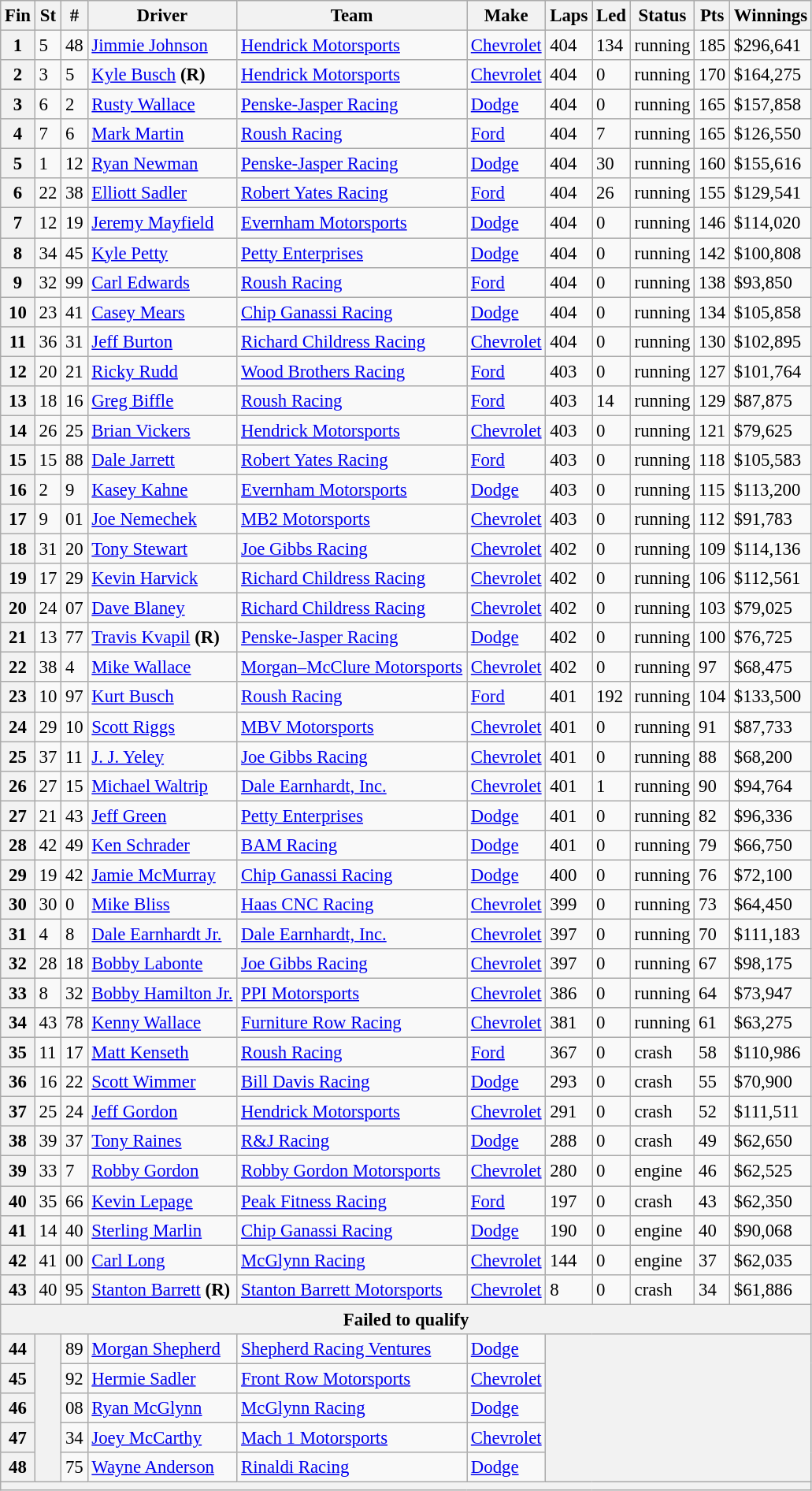<table class="wikitable" style="font-size:95%">
<tr>
<th>Fin</th>
<th>St</th>
<th>#</th>
<th>Driver</th>
<th>Team</th>
<th>Make</th>
<th>Laps</th>
<th>Led</th>
<th>Status</th>
<th>Pts</th>
<th>Winnings</th>
</tr>
<tr>
<th>1</th>
<td>5</td>
<td>48</td>
<td><a href='#'>Jimmie Johnson</a></td>
<td><a href='#'>Hendrick Motorsports</a></td>
<td><a href='#'>Chevrolet</a></td>
<td>404</td>
<td>134</td>
<td>running</td>
<td>185</td>
<td>$296,641</td>
</tr>
<tr>
<th>2</th>
<td>3</td>
<td>5</td>
<td><a href='#'>Kyle Busch</a> <strong>(R)</strong></td>
<td><a href='#'>Hendrick Motorsports</a></td>
<td><a href='#'>Chevrolet</a></td>
<td>404</td>
<td>0</td>
<td>running</td>
<td>170</td>
<td>$164,275</td>
</tr>
<tr>
<th>3</th>
<td>6</td>
<td>2</td>
<td><a href='#'>Rusty Wallace</a></td>
<td><a href='#'>Penske-Jasper Racing</a></td>
<td><a href='#'>Dodge</a></td>
<td>404</td>
<td>0</td>
<td>running</td>
<td>165</td>
<td>$157,858</td>
</tr>
<tr>
<th>4</th>
<td>7</td>
<td>6</td>
<td><a href='#'>Mark Martin</a></td>
<td><a href='#'>Roush Racing</a></td>
<td><a href='#'>Ford</a></td>
<td>404</td>
<td>7</td>
<td>running</td>
<td>165</td>
<td>$126,550</td>
</tr>
<tr>
<th>5</th>
<td>1</td>
<td>12</td>
<td><a href='#'>Ryan Newman</a></td>
<td><a href='#'>Penske-Jasper Racing</a></td>
<td><a href='#'>Dodge</a></td>
<td>404</td>
<td>30</td>
<td>running</td>
<td>160</td>
<td>$155,616</td>
</tr>
<tr>
<th>6</th>
<td>22</td>
<td>38</td>
<td><a href='#'>Elliott Sadler</a></td>
<td><a href='#'>Robert Yates Racing</a></td>
<td><a href='#'>Ford</a></td>
<td>404</td>
<td>26</td>
<td>running</td>
<td>155</td>
<td>$129,541</td>
</tr>
<tr>
<th>7</th>
<td>12</td>
<td>19</td>
<td><a href='#'>Jeremy Mayfield</a></td>
<td><a href='#'>Evernham Motorsports</a></td>
<td><a href='#'>Dodge</a></td>
<td>404</td>
<td>0</td>
<td>running</td>
<td>146</td>
<td>$114,020</td>
</tr>
<tr>
<th>8</th>
<td>34</td>
<td>45</td>
<td><a href='#'>Kyle Petty</a></td>
<td><a href='#'>Petty Enterprises</a></td>
<td><a href='#'>Dodge</a></td>
<td>404</td>
<td>0</td>
<td>running</td>
<td>142</td>
<td>$100,808</td>
</tr>
<tr>
<th>9</th>
<td>32</td>
<td>99</td>
<td><a href='#'>Carl Edwards</a></td>
<td><a href='#'>Roush Racing</a></td>
<td><a href='#'>Ford</a></td>
<td>404</td>
<td>0</td>
<td>running</td>
<td>138</td>
<td>$93,850</td>
</tr>
<tr>
<th>10</th>
<td>23</td>
<td>41</td>
<td><a href='#'>Casey Mears</a></td>
<td><a href='#'>Chip Ganassi Racing</a></td>
<td><a href='#'>Dodge</a></td>
<td>404</td>
<td>0</td>
<td>running</td>
<td>134</td>
<td>$105,858</td>
</tr>
<tr>
<th>11</th>
<td>36</td>
<td>31</td>
<td><a href='#'>Jeff Burton</a></td>
<td><a href='#'>Richard Childress Racing</a></td>
<td><a href='#'>Chevrolet</a></td>
<td>404</td>
<td>0</td>
<td>running</td>
<td>130</td>
<td>$102,895</td>
</tr>
<tr>
<th>12</th>
<td>20</td>
<td>21</td>
<td><a href='#'>Ricky Rudd</a></td>
<td><a href='#'>Wood Brothers Racing</a></td>
<td><a href='#'>Ford</a></td>
<td>403</td>
<td>0</td>
<td>running</td>
<td>127</td>
<td>$101,764</td>
</tr>
<tr>
<th>13</th>
<td>18</td>
<td>16</td>
<td><a href='#'>Greg Biffle</a></td>
<td><a href='#'>Roush Racing</a></td>
<td><a href='#'>Ford</a></td>
<td>403</td>
<td>14</td>
<td>running</td>
<td>129</td>
<td>$87,875</td>
</tr>
<tr>
<th>14</th>
<td>26</td>
<td>25</td>
<td><a href='#'>Brian Vickers</a></td>
<td><a href='#'>Hendrick Motorsports</a></td>
<td><a href='#'>Chevrolet</a></td>
<td>403</td>
<td>0</td>
<td>running</td>
<td>121</td>
<td>$79,625</td>
</tr>
<tr>
<th>15</th>
<td>15</td>
<td>88</td>
<td><a href='#'>Dale Jarrett</a></td>
<td><a href='#'>Robert Yates Racing</a></td>
<td><a href='#'>Ford</a></td>
<td>403</td>
<td>0</td>
<td>running</td>
<td>118</td>
<td>$105,583</td>
</tr>
<tr>
<th>16</th>
<td>2</td>
<td>9</td>
<td><a href='#'>Kasey Kahne</a></td>
<td><a href='#'>Evernham Motorsports</a></td>
<td><a href='#'>Dodge</a></td>
<td>403</td>
<td>0</td>
<td>running</td>
<td>115</td>
<td>$113,200</td>
</tr>
<tr>
<th>17</th>
<td>9</td>
<td>01</td>
<td><a href='#'>Joe Nemechek</a></td>
<td><a href='#'>MB2 Motorsports</a></td>
<td><a href='#'>Chevrolet</a></td>
<td>403</td>
<td>0</td>
<td>running</td>
<td>112</td>
<td>$91,783</td>
</tr>
<tr>
<th>18</th>
<td>31</td>
<td>20</td>
<td><a href='#'>Tony Stewart</a></td>
<td><a href='#'>Joe Gibbs Racing</a></td>
<td><a href='#'>Chevrolet</a></td>
<td>402</td>
<td>0</td>
<td>running</td>
<td>109</td>
<td>$114,136</td>
</tr>
<tr>
<th>19</th>
<td>17</td>
<td>29</td>
<td><a href='#'>Kevin Harvick</a></td>
<td><a href='#'>Richard Childress Racing</a></td>
<td><a href='#'>Chevrolet</a></td>
<td>402</td>
<td>0</td>
<td>running</td>
<td>106</td>
<td>$112,561</td>
</tr>
<tr>
<th>20</th>
<td>24</td>
<td>07</td>
<td><a href='#'>Dave Blaney</a></td>
<td><a href='#'>Richard Childress Racing</a></td>
<td><a href='#'>Chevrolet</a></td>
<td>402</td>
<td>0</td>
<td>running</td>
<td>103</td>
<td>$79,025</td>
</tr>
<tr>
<th>21</th>
<td>13</td>
<td>77</td>
<td><a href='#'>Travis Kvapil</a> <strong>(R)</strong></td>
<td><a href='#'>Penske-Jasper Racing</a></td>
<td><a href='#'>Dodge</a></td>
<td>402</td>
<td>0</td>
<td>running</td>
<td>100</td>
<td>$76,725</td>
</tr>
<tr>
<th>22</th>
<td>38</td>
<td>4</td>
<td><a href='#'>Mike Wallace</a></td>
<td><a href='#'>Morgan–McClure Motorsports</a></td>
<td><a href='#'>Chevrolet</a></td>
<td>402</td>
<td>0</td>
<td>running</td>
<td>97</td>
<td>$68,475</td>
</tr>
<tr>
<th>23</th>
<td>10</td>
<td>97</td>
<td><a href='#'>Kurt Busch</a></td>
<td><a href='#'>Roush Racing</a></td>
<td><a href='#'>Ford</a></td>
<td>401</td>
<td>192</td>
<td>running</td>
<td>104</td>
<td>$133,500</td>
</tr>
<tr>
<th>24</th>
<td>29</td>
<td>10</td>
<td><a href='#'>Scott Riggs</a></td>
<td><a href='#'>MBV Motorsports</a></td>
<td><a href='#'>Chevrolet</a></td>
<td>401</td>
<td>0</td>
<td>running</td>
<td>91</td>
<td>$87,733</td>
</tr>
<tr>
<th>25</th>
<td>37</td>
<td>11</td>
<td><a href='#'>J. J. Yeley</a></td>
<td><a href='#'>Joe Gibbs Racing</a></td>
<td><a href='#'>Chevrolet</a></td>
<td>401</td>
<td>0</td>
<td>running</td>
<td>88</td>
<td>$68,200</td>
</tr>
<tr>
<th>26</th>
<td>27</td>
<td>15</td>
<td><a href='#'>Michael Waltrip</a></td>
<td><a href='#'>Dale Earnhardt, Inc.</a></td>
<td><a href='#'>Chevrolet</a></td>
<td>401</td>
<td>1</td>
<td>running</td>
<td>90</td>
<td>$94,764</td>
</tr>
<tr>
<th>27</th>
<td>21</td>
<td>43</td>
<td><a href='#'>Jeff Green</a></td>
<td><a href='#'>Petty Enterprises</a></td>
<td><a href='#'>Dodge</a></td>
<td>401</td>
<td>0</td>
<td>running</td>
<td>82</td>
<td>$96,336</td>
</tr>
<tr>
<th>28</th>
<td>42</td>
<td>49</td>
<td><a href='#'>Ken Schrader</a></td>
<td><a href='#'>BAM Racing</a></td>
<td><a href='#'>Dodge</a></td>
<td>401</td>
<td>0</td>
<td>running</td>
<td>79</td>
<td>$66,750</td>
</tr>
<tr>
<th>29</th>
<td>19</td>
<td>42</td>
<td><a href='#'>Jamie McMurray</a></td>
<td><a href='#'>Chip Ganassi Racing</a></td>
<td><a href='#'>Dodge</a></td>
<td>400</td>
<td>0</td>
<td>running</td>
<td>76</td>
<td>$72,100</td>
</tr>
<tr>
<th>30</th>
<td>30</td>
<td>0</td>
<td><a href='#'>Mike Bliss</a></td>
<td><a href='#'>Haas CNC Racing</a></td>
<td><a href='#'>Chevrolet</a></td>
<td>399</td>
<td>0</td>
<td>running</td>
<td>73</td>
<td>$64,450</td>
</tr>
<tr>
<th>31</th>
<td>4</td>
<td>8</td>
<td><a href='#'>Dale Earnhardt Jr.</a></td>
<td><a href='#'>Dale Earnhardt, Inc.</a></td>
<td><a href='#'>Chevrolet</a></td>
<td>397</td>
<td>0</td>
<td>running</td>
<td>70</td>
<td>$111,183</td>
</tr>
<tr>
<th>32</th>
<td>28</td>
<td>18</td>
<td><a href='#'>Bobby Labonte</a></td>
<td><a href='#'>Joe Gibbs Racing</a></td>
<td><a href='#'>Chevrolet</a></td>
<td>397</td>
<td>0</td>
<td>running</td>
<td>67</td>
<td>$98,175</td>
</tr>
<tr>
<th>33</th>
<td>8</td>
<td>32</td>
<td><a href='#'>Bobby Hamilton Jr.</a></td>
<td><a href='#'>PPI Motorsports</a></td>
<td><a href='#'>Chevrolet</a></td>
<td>386</td>
<td>0</td>
<td>running</td>
<td>64</td>
<td>$73,947</td>
</tr>
<tr>
<th>34</th>
<td>43</td>
<td>78</td>
<td><a href='#'>Kenny Wallace</a></td>
<td><a href='#'>Furniture Row Racing</a></td>
<td><a href='#'>Chevrolet</a></td>
<td>381</td>
<td>0</td>
<td>running</td>
<td>61</td>
<td>$63,275</td>
</tr>
<tr>
<th>35</th>
<td>11</td>
<td>17</td>
<td><a href='#'>Matt Kenseth</a></td>
<td><a href='#'>Roush Racing</a></td>
<td><a href='#'>Ford</a></td>
<td>367</td>
<td>0</td>
<td>crash</td>
<td>58</td>
<td>$110,986</td>
</tr>
<tr>
<th>36</th>
<td>16</td>
<td>22</td>
<td><a href='#'>Scott Wimmer</a></td>
<td><a href='#'>Bill Davis Racing</a></td>
<td><a href='#'>Dodge</a></td>
<td>293</td>
<td>0</td>
<td>crash</td>
<td>55</td>
<td>$70,900</td>
</tr>
<tr>
<th>37</th>
<td>25</td>
<td>24</td>
<td><a href='#'>Jeff Gordon</a></td>
<td><a href='#'>Hendrick Motorsports</a></td>
<td><a href='#'>Chevrolet</a></td>
<td>291</td>
<td>0</td>
<td>crash</td>
<td>52</td>
<td>$111,511</td>
</tr>
<tr>
<th>38</th>
<td>39</td>
<td>37</td>
<td><a href='#'>Tony Raines</a></td>
<td><a href='#'>R&J Racing</a></td>
<td><a href='#'>Dodge</a></td>
<td>288</td>
<td>0</td>
<td>crash</td>
<td>49</td>
<td>$62,650</td>
</tr>
<tr>
<th>39</th>
<td>33</td>
<td>7</td>
<td><a href='#'>Robby Gordon</a></td>
<td><a href='#'>Robby Gordon Motorsports</a></td>
<td><a href='#'>Chevrolet</a></td>
<td>280</td>
<td>0</td>
<td>engine</td>
<td>46</td>
<td>$62,525</td>
</tr>
<tr>
<th>40</th>
<td>35</td>
<td>66</td>
<td><a href='#'>Kevin Lepage</a></td>
<td><a href='#'>Peak Fitness Racing</a></td>
<td><a href='#'>Ford</a></td>
<td>197</td>
<td>0</td>
<td>crash</td>
<td>43</td>
<td>$62,350</td>
</tr>
<tr>
<th>41</th>
<td>14</td>
<td>40</td>
<td><a href='#'>Sterling Marlin</a></td>
<td><a href='#'>Chip Ganassi Racing</a></td>
<td><a href='#'>Dodge</a></td>
<td>190</td>
<td>0</td>
<td>engine</td>
<td>40</td>
<td>$90,068</td>
</tr>
<tr>
<th>42</th>
<td>41</td>
<td>00</td>
<td><a href='#'>Carl Long</a></td>
<td><a href='#'>McGlynn Racing</a></td>
<td><a href='#'>Chevrolet</a></td>
<td>144</td>
<td>0</td>
<td>engine</td>
<td>37</td>
<td>$62,035</td>
</tr>
<tr>
<th>43</th>
<td>40</td>
<td>95</td>
<td><a href='#'>Stanton Barrett</a> <strong>(R)</strong></td>
<td><a href='#'>Stanton Barrett Motorsports</a></td>
<td><a href='#'>Chevrolet</a></td>
<td>8</td>
<td>0</td>
<td>crash</td>
<td>34</td>
<td>$61,886</td>
</tr>
<tr>
<th colspan="11">Failed to qualify</th>
</tr>
<tr>
<th>44</th>
<th rowspan="5"></th>
<td>89</td>
<td><a href='#'>Morgan Shepherd</a></td>
<td><a href='#'>Shepherd Racing Ventures</a></td>
<td><a href='#'>Dodge</a></td>
<th colspan="5" rowspan="5"></th>
</tr>
<tr>
<th>45</th>
<td>92</td>
<td><a href='#'>Hermie Sadler</a></td>
<td><a href='#'>Front Row Motorsports</a></td>
<td><a href='#'>Chevrolet</a></td>
</tr>
<tr>
<th>46</th>
<td>08</td>
<td><a href='#'>Ryan McGlynn</a></td>
<td><a href='#'>McGlynn Racing</a></td>
<td><a href='#'>Dodge</a></td>
</tr>
<tr>
<th>47</th>
<td>34</td>
<td><a href='#'>Joey McCarthy</a></td>
<td><a href='#'>Mach 1 Motorsports</a></td>
<td><a href='#'>Chevrolet</a></td>
</tr>
<tr>
<th>48</th>
<td>75</td>
<td><a href='#'>Wayne Anderson</a></td>
<td><a href='#'>Rinaldi Racing</a></td>
<td><a href='#'>Dodge</a></td>
</tr>
<tr>
<th colspan="11"></th>
</tr>
</table>
